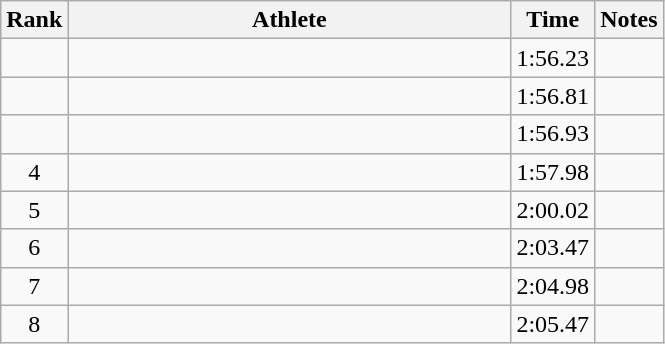<table class="wikitable" style="text-align:center">
<tr>
<th>Rank</th>
<th Style="width:18em">Athlete</th>
<th>Time</th>
<th>Notes</th>
</tr>
<tr>
<td></td>
<td style="text-align:left"></td>
<td>1:56.23</td>
<td></td>
</tr>
<tr>
<td></td>
<td style="text-align:left"></td>
<td>1:56.81</td>
<td></td>
</tr>
<tr>
<td></td>
<td style="text-align:left"></td>
<td>1:56.93</td>
<td></td>
</tr>
<tr>
<td>4</td>
<td style="text-align:left"></td>
<td>1:57.98</td>
<td></td>
</tr>
<tr>
<td>5</td>
<td style="text-align:left"></td>
<td>2:00.02</td>
<td></td>
</tr>
<tr>
<td>6</td>
<td style="text-align:left"></td>
<td>2:03.47</td>
<td></td>
</tr>
<tr>
<td>7</td>
<td style="text-align:left"></td>
<td>2:04.98</td>
<td></td>
</tr>
<tr>
<td>8</td>
<td style="text-align:left"></td>
<td>2:05.47</td>
<td></td>
</tr>
</table>
